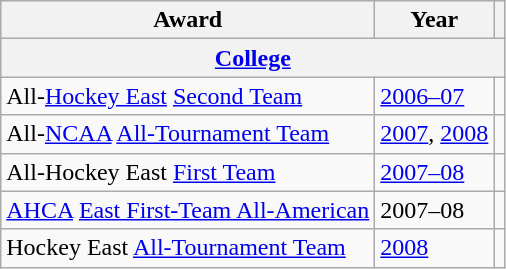<table class="wikitable">
<tr>
<th>Award</th>
<th>Year</th>
<th></th>
</tr>
<tr>
<th colspan="3"><a href='#'>College</a></th>
</tr>
<tr>
<td>All-<a href='#'>Hockey East</a> <a href='#'>Second Team</a></td>
<td><a href='#'>2006–07</a></td>
<td></td>
</tr>
<tr>
<td>All-<a href='#'>NCAA</a> <a href='#'>All-Tournament Team</a></td>
<td><a href='#'>2007</a>, <a href='#'>2008</a></td>
<td></td>
</tr>
<tr>
<td>All-Hockey East <a href='#'>First Team</a></td>
<td><a href='#'>2007–08</a></td>
<td></td>
</tr>
<tr>
<td><a href='#'>AHCA</a> <a href='#'>East First-Team All-American</a></td>
<td>2007–08</td>
<td></td>
</tr>
<tr>
<td>Hockey East <a href='#'>All-Tournament Team</a></td>
<td><a href='#'>2008</a></td>
<td></td>
</tr>
</table>
